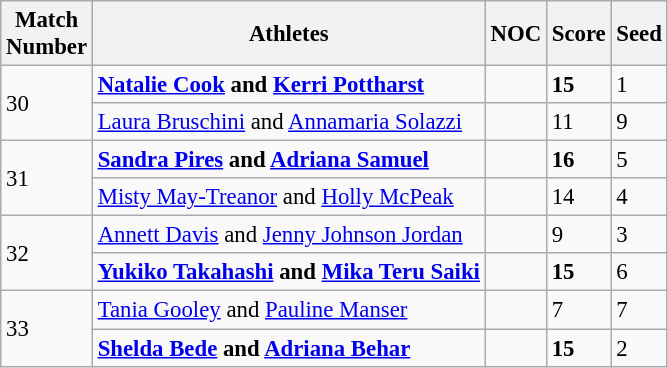<table class="wikitable" style="font-size:95%;">
<tr>
<th>Match <br>Number</th>
<th align="center">Athletes</th>
<th>NOC</th>
<th>Score</th>
<th>Seed</th>
</tr>
<tr>
<td Rowspan=2>30</td>
<td><strong><a href='#'>Natalie Cook</a> and <a href='#'>Kerri Pottharst</a></strong></td>
<td></td>
<td><strong>15</strong></td>
<td>1</td>
</tr>
<tr>
<td><a href='#'>Laura Bruschini</a> and <a href='#'>Annamaria Solazzi</a></td>
<td></td>
<td>11</td>
<td>9</td>
</tr>
<tr>
<td Rowspan=2>31</td>
<td><strong><a href='#'>Sandra Pires</a> and <a href='#'>Adriana Samuel</a></strong></td>
<td></td>
<td><strong>16</strong></td>
<td>5</td>
</tr>
<tr>
<td><a href='#'>Misty May-Treanor</a> and <a href='#'>Holly McPeak</a></td>
<td></td>
<td>14</td>
<td>4</td>
</tr>
<tr>
<td Rowspan=2>32</td>
<td><a href='#'>Annett Davis</a> and <a href='#'>Jenny Johnson Jordan</a></td>
<td></td>
<td>9</td>
<td>3</td>
</tr>
<tr>
<td><strong><a href='#'>Yukiko Takahashi</a> and <a href='#'>Mika Teru Saiki</a></strong></td>
<td></td>
<td><strong>15</strong></td>
<td>6</td>
</tr>
<tr>
<td Rowspan=2>33</td>
<td><a href='#'>Tania Gooley</a> and <a href='#'>Pauline Manser</a></td>
<td></td>
<td>7</td>
<td>7</td>
</tr>
<tr>
<td><strong><a href='#'>Shelda Bede</a> and <a href='#'>Adriana Behar</a></strong></td>
<td></td>
<td><strong>15</strong></td>
<td>2</td>
</tr>
</table>
